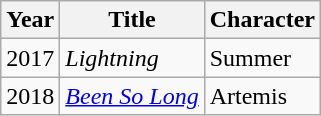<table class="wikitable">
<tr>
<th>Year</th>
<th>Title</th>
<th>Character</th>
</tr>
<tr>
<td>2017</td>
<td><em>Lightning</em></td>
<td>Summer</td>
</tr>
<tr>
<td>2018</td>
<td><em><a href='#'>Been So Long</a></em></td>
<td>Artemis</td>
</tr>
</table>
